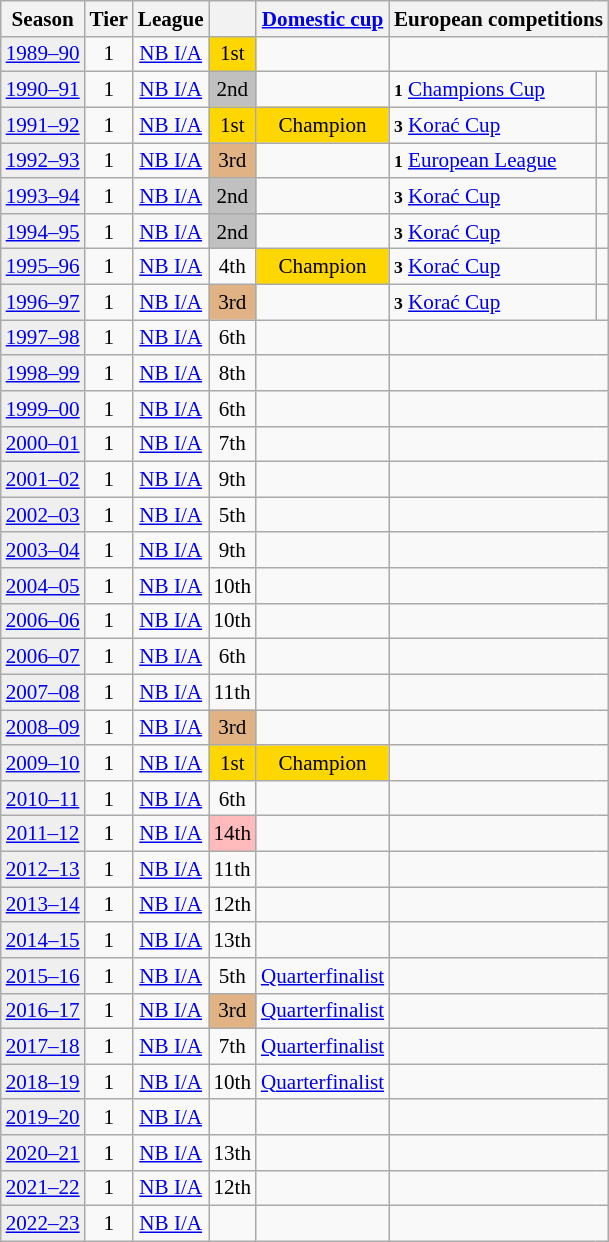<table class="wikitable" style="font-size:88%; text-align:center">
<tr bgcolor=>
<th>Season</th>
<th>Tier</th>
<th>League</th>
<th></th>
<th><a href='#'>Domestic cup</a></th>
<th colspan=2>European competitions</th>
</tr>
<tr>
<td style="background:#efefef;"><a href='#'>1989–90</a></td>
<td>1</td>
<td><a href='#'>NB I/A</a></td>
<td style="background:gold">1st</td>
<td></td>
<td colspan=2></td>
</tr>
<tr>
<td style="background:#efefef;"><a href='#'>1990–91</a></td>
<td>1</td>
<td><a href='#'>NB I/A</a></td>
<td style="background:silver">2nd</td>
<td></td>
<td align=left><small><strong>1</strong></small> <a href='#'>Champions Cup</a></td>
<td align=center></td>
</tr>
<tr>
<td style="background:#efefef;"><a href='#'>1991–92</a></td>
<td>1</td>
<td><a href='#'>NB I/A</a></td>
<td style="background:gold">1st</td>
<td style="background:gold">Champion</td>
<td align=left><small><strong>3</strong></small> <a href='#'>Korać Cup</a></td>
<td align=center></td>
</tr>
<tr>
<td style="background:#efefef;"><a href='#'>1992–93</a></td>
<td>1</td>
<td><a href='#'>NB I/A</a></td>
<td style="background:#e1b384">3rd</td>
<td></td>
<td align=left><small><strong>1</strong></small> <a href='#'>European League</a></td>
<td align=center></td>
</tr>
<tr>
<td style="background:#efefef;"><a href='#'>1993–94</a></td>
<td>1</td>
<td><a href='#'>NB I/A</a></td>
<td style="background:silver">2nd</td>
<td></td>
<td align=left><small><strong>3</strong></small> <a href='#'>Korać Cup</a></td>
<td align=center></td>
</tr>
<tr>
<td style="background:#efefef;"><a href='#'>1994–95</a></td>
<td>1</td>
<td><a href='#'>NB I/A</a></td>
<td style="background:silver">2nd</td>
<td></td>
<td align=left><small><strong>3</strong></small> <a href='#'>Korać Cup</a></td>
<td align=center></td>
</tr>
<tr>
<td style="background:#efefef;"><a href='#'>1995–96</a></td>
<td>1</td>
<td><a href='#'>NB I/A</a></td>
<td>4th</td>
<td style="background:gold">Champion</td>
<td align=left><small><strong>3</strong></small> <a href='#'>Korać Cup</a></td>
<td align=center></td>
</tr>
<tr>
<td style="background:#efefef;"><a href='#'>1996–97</a></td>
<td>1</td>
<td><a href='#'>NB I/A</a></td>
<td style="background:#e1b384">3rd</td>
<td></td>
<td align=left><small><strong>3</strong></small> <a href='#'>Korać Cup</a></td>
<td align=center></td>
</tr>
<tr>
<td style="background:#efefef;"><a href='#'>1997–98</a></td>
<td>1</td>
<td><a href='#'>NB I/A</a></td>
<td>6th</td>
<td></td>
<td colspan=2></td>
</tr>
<tr>
<td style="background:#efefef;"><a href='#'>1998–99</a></td>
<td>1</td>
<td><a href='#'>NB I/A</a></td>
<td>8th</td>
<td></td>
<td colspan=2></td>
</tr>
<tr>
<td style="background:#efefef;"><a href='#'>1999–00</a></td>
<td>1</td>
<td><a href='#'>NB I/A</a></td>
<td>6th</td>
<td></td>
<td colspan=2></td>
</tr>
<tr>
<td style="background:#efefef;"><a href='#'>2000–01</a></td>
<td>1</td>
<td><a href='#'>NB I/A</a></td>
<td>7th</td>
<td></td>
<td colspan=2></td>
</tr>
<tr>
<td style="background:#efefef;"><a href='#'>2001–02</a></td>
<td>1</td>
<td><a href='#'>NB I/A</a></td>
<td>9th</td>
<td></td>
<td colspan=2></td>
</tr>
<tr>
<td style="background:#efefef;"><a href='#'>2002–03</a></td>
<td>1</td>
<td><a href='#'>NB I/A</a></td>
<td>5th</td>
<td></td>
<td colspan=2></td>
</tr>
<tr>
<td style="background:#efefef;"><a href='#'>2003–04</a></td>
<td>1</td>
<td><a href='#'>NB I/A</a></td>
<td>9th</td>
<td></td>
<td colspan=2></td>
</tr>
<tr>
<td style="background:#efefef;"><a href='#'>2004–05</a></td>
<td>1</td>
<td><a href='#'>NB I/A</a></td>
<td>10th</td>
<td></td>
<td colspan=2></td>
</tr>
<tr>
<td style="background:#efefef;"><a href='#'>2006–06</a></td>
<td>1</td>
<td><a href='#'>NB I/A</a></td>
<td>10th</td>
<td></td>
<td colspan=2></td>
</tr>
<tr>
<td style="background:#efefef;"><a href='#'>2006–07</a></td>
<td>1</td>
<td><a href='#'>NB I/A</a></td>
<td>6th</td>
<td></td>
<td colspan=2></td>
</tr>
<tr>
<td style="background:#efefef;"><a href='#'>2007–08</a></td>
<td>1</td>
<td><a href='#'>NB I/A</a></td>
<td>11th</td>
<td></td>
<td colspan=2></td>
</tr>
<tr>
<td style="background:#efefef;"><a href='#'>2008–09</a></td>
<td>1</td>
<td><a href='#'>NB I/A</a></td>
<td style="background:#e1b384">3rd</td>
<td></td>
<td colspan=2></td>
</tr>
<tr>
<td style="background:#efefef;"><a href='#'>2009–10</a></td>
<td>1</td>
<td><a href='#'>NB I/A</a></td>
<td style="background:gold">1st</td>
<td style="background:gold">Champion</td>
<td colspan=2></td>
</tr>
<tr>
<td style="background:#efefef;"><a href='#'>2010–11</a></td>
<td>1</td>
<td><a href='#'>NB I/A</a></td>
<td>6th</td>
<td></td>
<td colspan=2></td>
</tr>
<tr>
<td style="background:#efefef;"><a href='#'>2011–12</a></td>
<td>1</td>
<td><a href='#'>NB I/A</a></td>
<td bgcolor=#FFBBBB>14th</td>
<td></td>
<td colspan=2></td>
</tr>
<tr>
<td style="background:#efefef;"><a href='#'>2012–13</a></td>
<td>1</td>
<td><a href='#'>NB I/A</a></td>
<td>11th</td>
<td></td>
<td colspan=2></td>
</tr>
<tr>
<td style="background:#efefef;"><a href='#'>2013–14</a></td>
<td>1</td>
<td><a href='#'>NB I/A</a></td>
<td>12th</td>
<td></td>
<td colspan=2></td>
</tr>
<tr>
<td style="background:#efefef;"><a href='#'>2014–15</a></td>
<td>1</td>
<td><a href='#'>NB I/A</a></td>
<td>13th</td>
<td></td>
<td colspan=2></td>
</tr>
<tr>
<td style="background:#efefef;"><a href='#'>2015–16</a></td>
<td>1</td>
<td><a href='#'>NB I/A</a></td>
<td>5th</td>
<td><a href='#'>Quarterfinalist</a></td>
<td colspan=2></td>
</tr>
<tr>
<td style="background:#efefef;"><a href='#'>2016–17</a></td>
<td>1</td>
<td><a href='#'>NB I/A</a></td>
<td style="background:#e1b384">3rd</td>
<td><a href='#'>Quarterfinalist</a></td>
<td colspan=2></td>
</tr>
<tr>
<td style="background:#efefef;"><a href='#'>2017–18</a></td>
<td>1</td>
<td><a href='#'>NB I/A</a></td>
<td>7th</td>
<td><a href='#'>Quarterfinalist</a></td>
<td colspan=2></td>
</tr>
<tr>
<td style="background:#efefef;"><a href='#'>2018–19</a></td>
<td>1</td>
<td><a href='#'>NB I/A</a></td>
<td>10th</td>
<td><a href='#'>Quarterfinalist</a></td>
<td colspan=2></td>
</tr>
<tr>
<td style="background:#efefef;"><a href='#'>2019–20</a></td>
<td>1</td>
<td><a href='#'>NB I/A</a></td>
<td></td>
<td></td>
<td colspan=2></td>
</tr>
<tr>
<td style="background:#efefef;"><a href='#'>2020–21</a></td>
<td>1</td>
<td><a href='#'>NB I/A</a></td>
<td>13th</td>
<td></td>
<td colspan=2></td>
</tr>
<tr>
<td style="background:#efefef;"><a href='#'>2021–22</a></td>
<td>1</td>
<td><a href='#'>NB I/A</a></td>
<td>12th</td>
<td></td>
<td colspan=2></td>
</tr>
<tr>
<td style="background:#efefef;"><a href='#'>2022–23</a></td>
<td>1</td>
<td><a href='#'>NB I/A</a></td>
<td></td>
<td></td>
<td colspan=2></td>
</tr>
</table>
